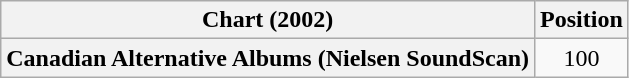<table class="wikitable plainrowheaders" style="text-align:center">
<tr>
<th scope="col">Chart (2002)</th>
<th scope="col">Position</th>
</tr>
<tr>
<th scope="row">Canadian Alternative Albums (Nielsen SoundScan)</th>
<td>100</td>
</tr>
</table>
